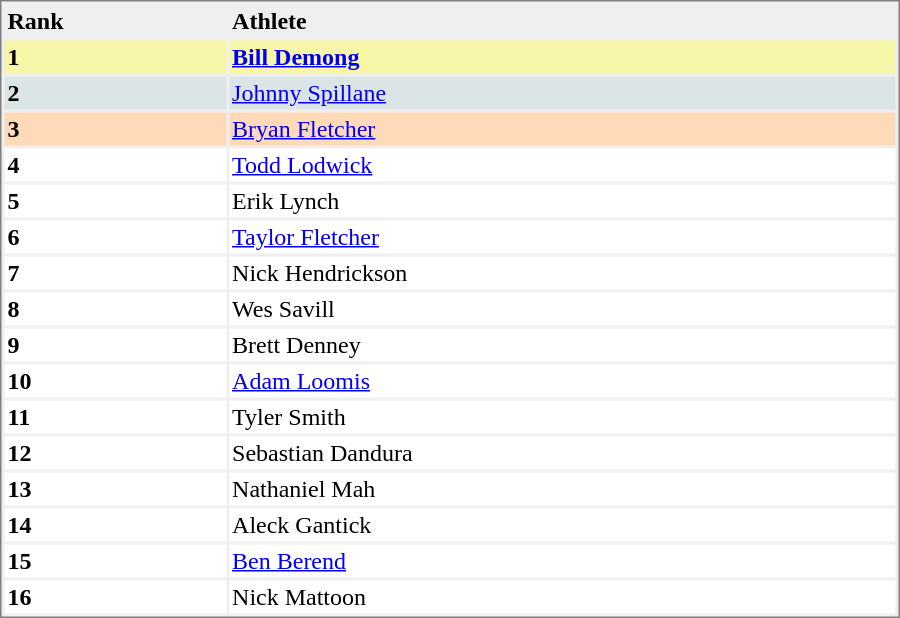<table style="text-align:left; border:1px solid #808080; background-color:#EFEFEF;" cellspacing="2" cellpadding="2" width="600">
<tr bgcolor="#EFEFEF">
<th>Rank</th>
<th>Athlete</th>
</tr>
<tr valign="top" bgcolor="#F7F6A8">
<th>1</th>
<td><strong><a href='#'>Bill Demong</a></strong></td>
</tr>
<tr valign="top" bgcolor="#DCE5E5">
<th>2</th>
<td><a href='#'>Johnny Spillane</a></td>
</tr>
<tr valign="top" bgcolor="#FFDAB9">
<th>3</th>
<td><a href='#'>Bryan Fletcher</a></td>
</tr>
<tr valign="top" bgcolor="#FFFFFF">
<th>4</th>
<td><a href='#'>Todd Lodwick</a></td>
</tr>
<tr valign="top" bgcolor="#FFFFFF">
<th>5</th>
<td>Erik Lynch</td>
</tr>
<tr valign="top" bgcolor="#FFFFFF">
<th>6</th>
<td><a href='#'>Taylor Fletcher</a></td>
</tr>
<tr valign="top" bgcolor="#FFFFFF">
<th>7</th>
<td>Nick Hendrickson</td>
</tr>
<tr valign="top" bgcolor="#FFFFFF">
<th>8</th>
<td>Wes Savill</td>
</tr>
<tr valign="top" bgcolor="#FFFFFF">
<th>9</th>
<td>Brett Denney</td>
</tr>
<tr valign="top" bgcolor="#FFFFFF">
<th>10</th>
<td><a href='#'>Adam Loomis</a></td>
</tr>
<tr valign="top" bgcolor="#FFFFFF">
<th>11</th>
<td>Tyler Smith</td>
</tr>
<tr valign="top" bgcolor="#FFFFFF">
<th>12</th>
<td>Sebastian Dandura</td>
</tr>
<tr valign="top" bgcolor="#FFFFFF">
<th>13</th>
<td>Nathaniel Mah</td>
</tr>
<tr valign="top" bgcolor="#FFFFFF">
<th>14</th>
<td>Aleck Gantick</td>
</tr>
<tr valign="top" bgcolor="#FFFFFF">
<th>15</th>
<td><a href='#'>Ben Berend</a></td>
</tr>
<tr valign="top" bgcolor="#FFFFFF">
<th>16</th>
<td>Nick Mattoon</td>
</tr>
</table>
